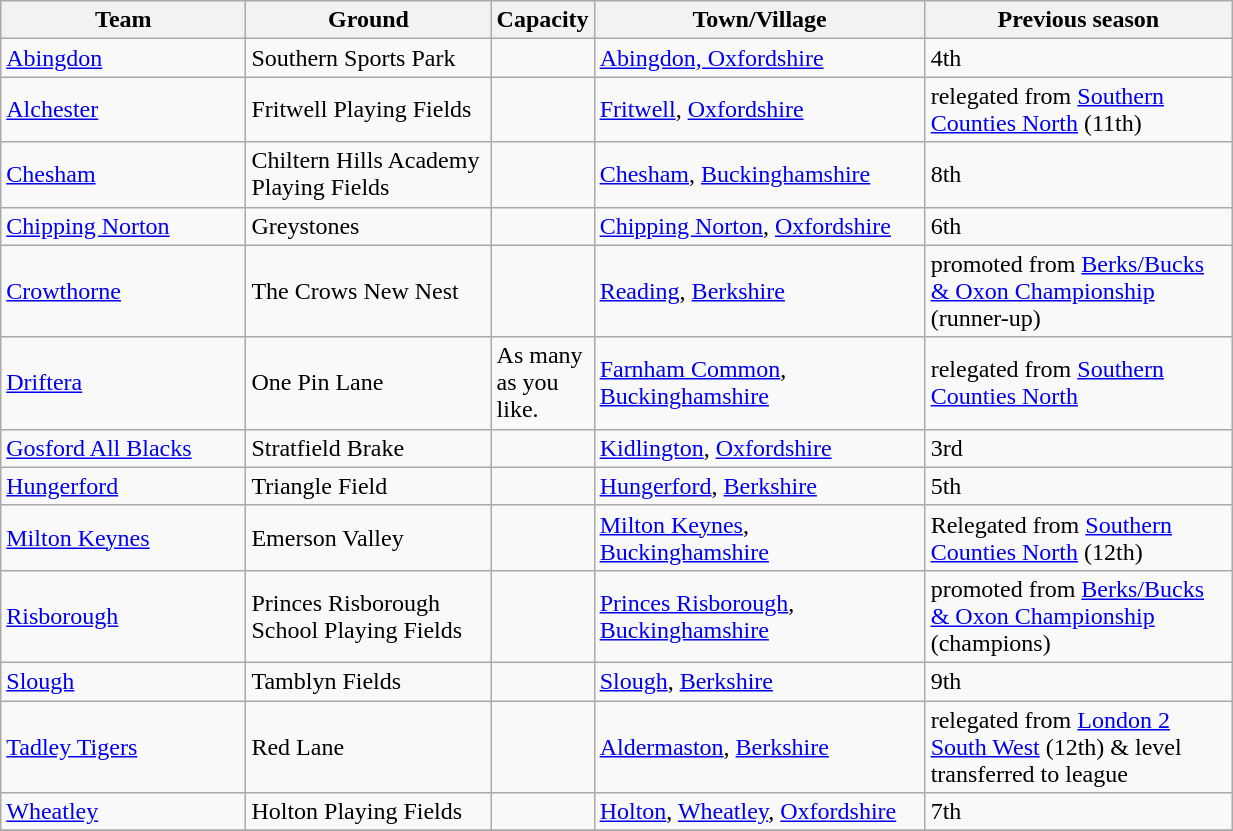<table class="wikitable sortable" width=65%>
<tr>
<th width=20%>Team</th>
<th width=20%>Ground</th>
<th width=8%>Capacity</th>
<th width=27%>Town/Village</th>
<th width=25%>Previous season</th>
</tr>
<tr>
<td><a href='#'>Abingdon</a></td>
<td>Southern Sports Park</td>
<td></td>
<td><a href='#'>Abingdon, Oxfordshire</a></td>
<td>4th</td>
</tr>
<tr>
<td><a href='#'>Alchester</a></td>
<td>Fritwell Playing Fields</td>
<td></td>
<td><a href='#'>Fritwell</a>, <a href='#'>Oxfordshire</a></td>
<td>relegated from <a href='#'>Southern Counties North</a> (11th)</td>
</tr>
<tr>
<td><a href='#'>Chesham</a></td>
<td>Chiltern Hills Academy Playing Fields</td>
<td></td>
<td><a href='#'>Chesham</a>, <a href='#'>Buckinghamshire</a></td>
<td>8th</td>
</tr>
<tr>
<td><a href='#'>Chipping Norton</a></td>
<td>Greystones</td>
<td></td>
<td><a href='#'>Chipping Norton</a>, <a href='#'>Oxfordshire</a></td>
<td>6th</td>
</tr>
<tr>
<td><a href='#'>Crowthorne</a></td>
<td>The Crows New Nest</td>
<td></td>
<td><a href='#'>Reading</a>, <a href='#'>Berkshire</a></td>
<td>promoted from <a href='#'>Berks/Bucks & Oxon Championship</a> (runner-up)</td>
</tr>
<tr>
<td><a href='#'>Driftera</a></td>
<td>One Pin Lane</td>
<td>As many as you like.</td>
<td><a href='#'>Farnham Common</a>, <a href='#'>Buckinghamshire</a></td>
<td>relegated from <a href='#'>Southern Counties North</a></td>
</tr>
<tr>
<td><a href='#'>Gosford All Blacks</a></td>
<td>Stratfield Brake</td>
<td></td>
<td><a href='#'>Kidlington</a>, <a href='#'>Oxfordshire</a></td>
<td>3rd</td>
</tr>
<tr>
<td><a href='#'>Hungerford</a></td>
<td>Triangle Field</td>
<td></td>
<td><a href='#'>Hungerford</a>, <a href='#'>Berkshire</a></td>
<td>5th</td>
</tr>
<tr>
<td><a href='#'>Milton Keynes</a></td>
<td>Emerson Valley</td>
<td></td>
<td><a href='#'>Milton Keynes</a>, <a href='#'>Buckinghamshire</a></td>
<td>Relegated from <a href='#'>Southern Counties North</a> (12th)</td>
</tr>
<tr>
<td><a href='#'>Risborough</a></td>
<td>Princes Risborough School Playing Fields</td>
<td></td>
<td><a href='#'>Princes Risborough</a>, <a href='#'>Buckinghamshire</a></td>
<td>promoted from <a href='#'>Berks/Bucks & Oxon Championship</a> (champions)</td>
</tr>
<tr>
<td><a href='#'>Slough</a></td>
<td>Tamblyn Fields</td>
<td></td>
<td><a href='#'>Slough</a>, <a href='#'>Berkshire</a></td>
<td>9th</td>
</tr>
<tr>
<td><a href='#'>Tadley Tigers</a></td>
<td>Red Lane</td>
<td></td>
<td><a href='#'>Aldermaston</a>, <a href='#'>Berkshire</a></td>
<td>relegated from <a href='#'>London 2 South West</a> (12th) & level transferred to league</td>
</tr>
<tr>
<td><a href='#'>Wheatley</a></td>
<td>Holton Playing Fields</td>
<td></td>
<td><a href='#'>Holton</a>, <a href='#'>Wheatley</a>, <a href='#'>Oxfordshire</a></td>
<td>7th</td>
</tr>
<tr>
</tr>
</table>
